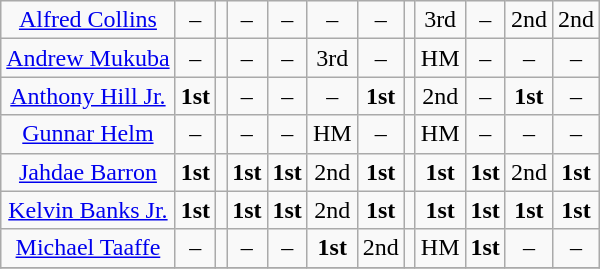<table class="wikitable sortable sortable" style="text-align: center">
<tr>
<td><a href='#'>Alfred Collins</a></td>
<td>–</td>
<td></td>
<td>–</td>
<td>–</td>
<td>–</td>
<td>–</td>
<td></td>
<td>3rd</td>
<td>–</td>
<td>2nd</td>
<td>2nd</td>
</tr>
<tr>
<td><a href='#'>Andrew Mukuba</a></td>
<td>–</td>
<td></td>
<td>–</td>
<td>–</td>
<td>3rd</td>
<td>–</td>
<td></td>
<td>HM</td>
<td>–</td>
<td>–</td>
<td>–</td>
</tr>
<tr>
<td><a href='#'>Anthony Hill Jr.</a></td>
<td><strong>1st</strong></td>
<td></td>
<td>–</td>
<td>–</td>
<td>–</td>
<td><strong>1st</strong></td>
<td></td>
<td>2nd</td>
<td>–</td>
<td><strong>1st</strong></td>
<td>–</td>
</tr>
<tr>
<td><a href='#'>Gunnar Helm</a></td>
<td>–</td>
<td></td>
<td>–</td>
<td>–</td>
<td>HM</td>
<td>–</td>
<td></td>
<td>HM</td>
<td>–</td>
<td>–</td>
<td>–</td>
</tr>
<tr>
<td><a href='#'>Jahdae Barron</a></td>
<td><strong>1st</strong></td>
<td></td>
<td><strong>1st</strong></td>
<td><strong>1st</strong></td>
<td>2nd</td>
<td><strong>1st</strong></td>
<td></td>
<td><strong>1st</strong></td>
<td><strong>1st</strong></td>
<td>2nd</td>
<td><strong>1st</strong></td>
</tr>
<tr>
<td><a href='#'>Kelvin Banks Jr.</a></td>
<td><strong>1st</strong></td>
<td></td>
<td><strong>1st</strong></td>
<td><strong>1st</strong></td>
<td>2nd</td>
<td><strong>1st</strong></td>
<td></td>
<td><strong>1st</strong></td>
<td><strong>1st</strong></td>
<td><strong>1st</strong></td>
<td><strong>1st</strong></td>
</tr>
<tr>
<td><a href='#'>Michael Taaffe</a></td>
<td>–</td>
<td></td>
<td>–</td>
<td>–</td>
<td><strong>1st</strong></td>
<td>2nd</td>
<td></td>
<td>HM</td>
<td><strong>1st</strong></td>
<td>–</td>
<td>–</td>
</tr>
<tr>
</tr>
</table>
